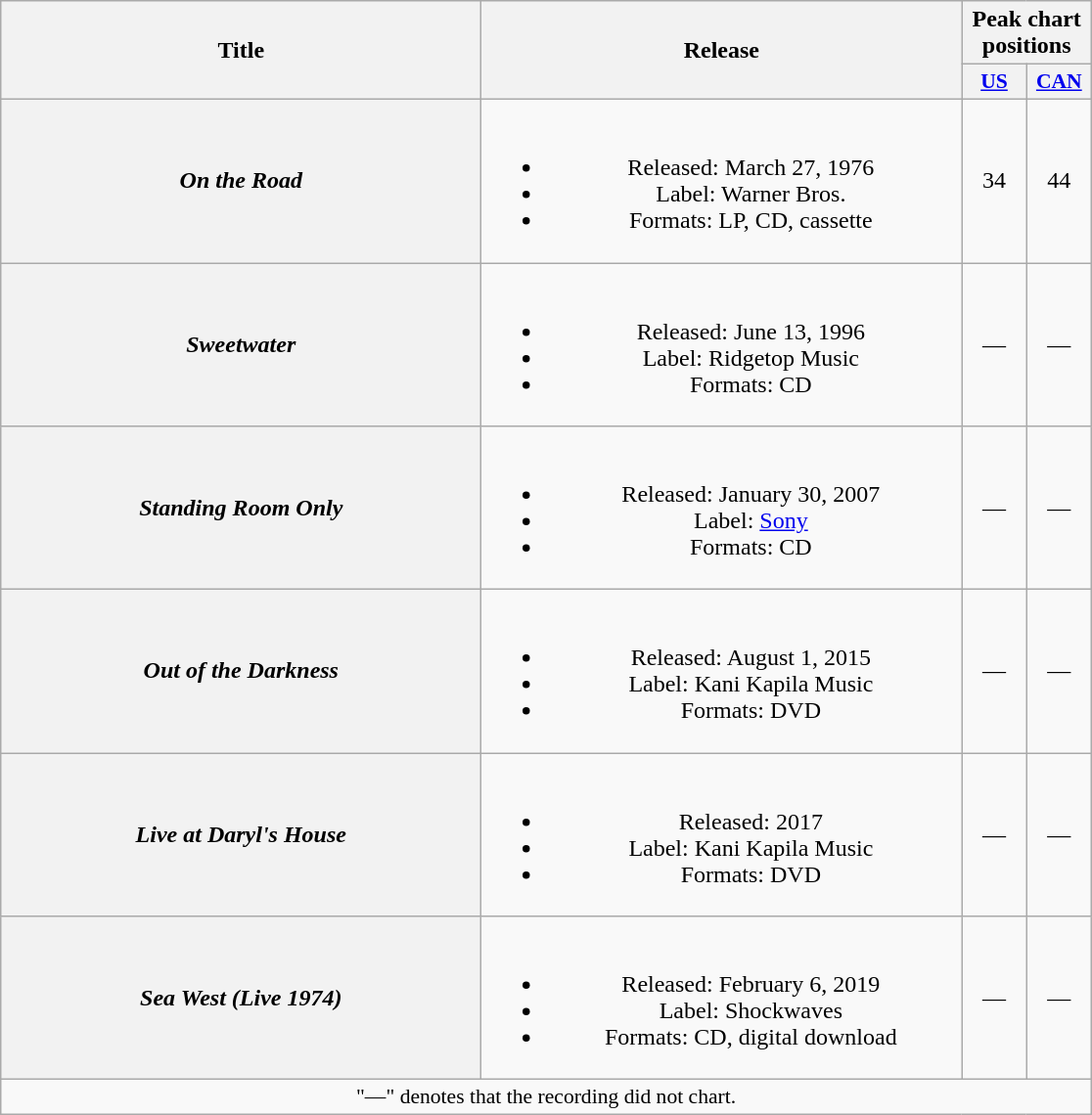<table class="wikitable plainrowheaders" style="text-align:center;">
<tr>
<th scope="col" rowspan="2" style="width:20em;">Title</th>
<th scope="col" rowspan="2" style="width:20em;">Release</th>
<th scope="col" colspan="2">Peak chart positions</th>
</tr>
<tr>
<th scope="col" style="width:2.6em; font-size:90%;"><a href='#'>US</a><br></th>
<th scope="col" style="width:2.6em; font-size:90%;"><a href='#'>CAN</a><br></th>
</tr>
<tr>
<th scope="row"><em>On the Road</em></th>
<td><br><ul><li>Released: March 27, 1976</li><li>Label: Warner Bros.</li><li>Formats: LP, CD, cassette</li></ul></td>
<td>34</td>
<td>44</td>
</tr>
<tr>
<th scope="row"><em>Sweetwater</em></th>
<td><br><ul><li>Released: June 13, 1996</li><li>Label: Ridgetop Music</li><li>Formats: CD</li></ul></td>
<td>—</td>
<td>—</td>
</tr>
<tr>
<th scope="row"><em>Standing Room Only</em></th>
<td><br><ul><li>Released: January 30, 2007</li><li>Label: <a href='#'>Sony</a></li><li>Formats: CD</li></ul></td>
<td>—</td>
<td>—</td>
</tr>
<tr>
<th scope="row"><em>Out of the Darkness</em></th>
<td><br><ul><li>Released: August 1, 2015</li><li>Label: Kani Kapila Music</li><li>Formats: DVD</li></ul></td>
<td>—</td>
<td>—</td>
</tr>
<tr>
<th scope="row"><em>Live at Daryl's House</em></th>
<td><br><ul><li>Released: 2017</li><li>Label: Kani Kapila Music</li><li>Formats: DVD</li></ul></td>
<td>—</td>
<td>—</td>
</tr>
<tr>
<th scope="row"><em>Sea West (Live 1974)</em></th>
<td><br><ul><li>Released: February 6, 2019</li><li>Label: Shockwaves</li><li>Formats: CD, digital download</li></ul></td>
<td>—</td>
<td>—</td>
</tr>
<tr>
<td colspan="10" style="font-size:90%">"—" denotes that the recording did not chart.</td>
</tr>
</table>
